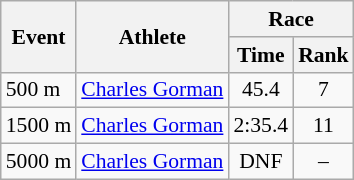<table class="wikitable" border="1" style="font-size:90%">
<tr>
<th rowspan=2>Event</th>
<th rowspan=2>Athlete</th>
<th colspan=2>Race</th>
</tr>
<tr>
<th>Time</th>
<th>Rank</th>
</tr>
<tr>
<td>500 m</td>
<td><a href='#'>Charles Gorman</a></td>
<td align=center>45.4</td>
<td align=center>7</td>
</tr>
<tr>
<td>1500 m</td>
<td><a href='#'>Charles Gorman</a></td>
<td align=center>2:35.4</td>
<td align=center>11</td>
</tr>
<tr>
<td>5000 m</td>
<td><a href='#'>Charles Gorman</a></td>
<td align=center>DNF</td>
<td align=center>–</td>
</tr>
</table>
